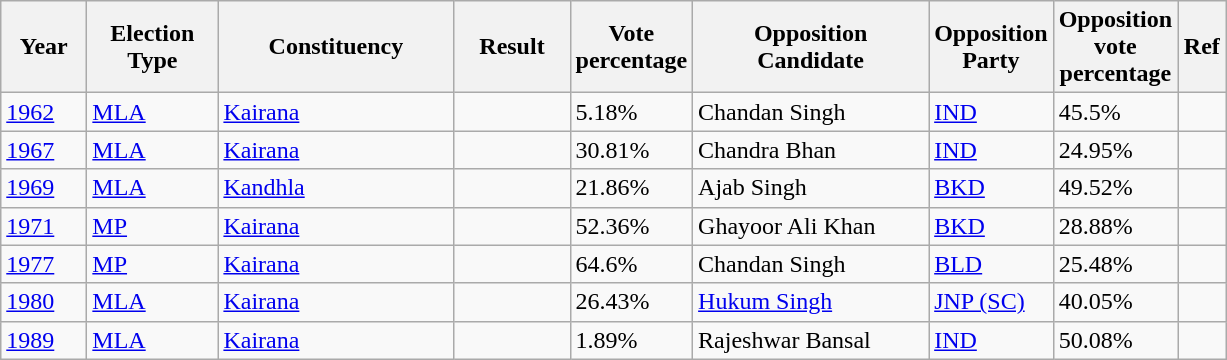<table class="sortable wikitable">
<tr>
<th width=50>Year</th>
<th width=80>Election Type</th>
<th width=150>Constituency</th>
<th width=70>Result</th>
<th width=70>Vote percentage</th>
<th width=150>Opposition Candidate</th>
<th width=70>Opposition Party</th>
<th width=70>Opposition vote percentage</th>
<th width=25>Ref</th>
</tr>
<tr>
<td><a href='#'>1962</a></td>
<td><a href='#'>MLA</a></td>
<td><a href='#'>Kairana</a></td>
<td></td>
<td>5.18%</td>
<td>Chandan Singh</td>
<td><a href='#'>IND</a></td>
<td>45.5%</td>
<td></td>
</tr>
<tr>
<td><a href='#'>1967</a></td>
<td><a href='#'>MLA</a></td>
<td><a href='#'>Kairana</a></td>
<td></td>
<td>30.81%</td>
<td>Chandra Bhan</td>
<td><a href='#'>IND</a></td>
<td>24.95%</td>
<td></td>
</tr>
<tr>
<td><a href='#'>1969</a></td>
<td><a href='#'>MLA</a></td>
<td><a href='#'>Kandhla</a></td>
<td></td>
<td>21.86%</td>
<td>Ajab Singh</td>
<td><a href='#'>BKD</a></td>
<td>49.52%</td>
<td></td>
</tr>
<tr>
<td><a href='#'>1971</a></td>
<td><a href='#'>MP</a></td>
<td><a href='#'>Kairana</a></td>
<td></td>
<td>52.36%</td>
<td>Ghayoor Ali Khan</td>
<td><a href='#'>BKD</a></td>
<td>28.88%</td>
<td></td>
</tr>
<tr>
<td><a href='#'>1977</a></td>
<td><a href='#'>MP</a></td>
<td><a href='#'>Kairana</a></td>
<td></td>
<td>64.6%</td>
<td>Chandan Singh</td>
<td><a href='#'>BLD</a></td>
<td>25.48%</td>
<td></td>
</tr>
<tr>
<td><a href='#'>1980</a></td>
<td><a href='#'>MLA</a></td>
<td><a href='#'>Kairana</a></td>
<td></td>
<td>26.43%</td>
<td><a href='#'>Hukum Singh</a></td>
<td><a href='#'>JNP (SC)</a></td>
<td>40.05%</td>
<td></td>
</tr>
<tr>
<td><a href='#'>1989</a></td>
<td><a href='#'>MLA</a></td>
<td><a href='#'>Kairana</a></td>
<td></td>
<td>1.89%</td>
<td>Rajeshwar Bansal</td>
<td><a href='#'>IND</a></td>
<td>50.08%</td>
<td></td>
</tr>
</table>
